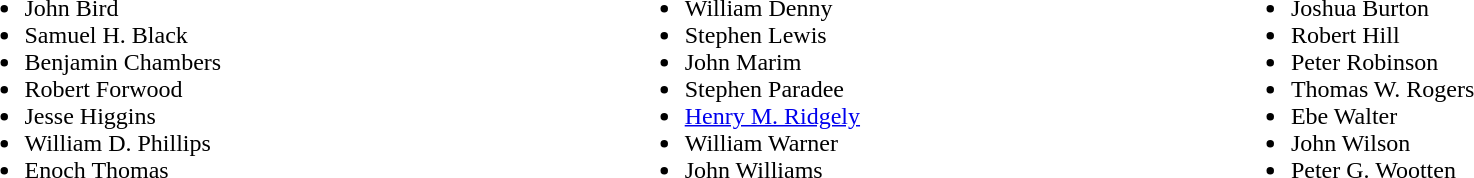<table width=100%>
<tr valign=top>
<td><br><ul><li>John Bird</li><li>Samuel H. Black</li><li>Benjamin Chambers</li><li>Robert Forwood</li><li>Jesse Higgins</li><li>William D. Phillips</li><li>Enoch Thomas</li></ul></td>
<td><br><ul><li>William Denny</li><li>Stephen Lewis</li><li>John Marim</li><li>Stephen Paradee</li><li><a href='#'>Henry M. Ridgely</a></li><li>William Warner</li><li>John Williams</li></ul></td>
<td><br><ul><li>Joshua Burton</li><li>Robert Hill</li><li>Peter Robinson</li><li>Thomas W. Rogers</li><li>Ebe Walter</li><li>John Wilson</li><li>Peter G. Wootten</li></ul></td>
</tr>
</table>
